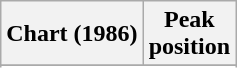<table class="wikitable sortable plainrowheaders">
<tr>
<th>Chart (1986)</th>
<th>Peak<br>position</th>
</tr>
<tr>
</tr>
<tr>
</tr>
<tr>
</tr>
</table>
